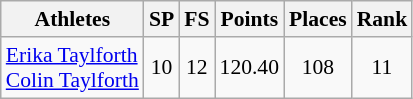<table class="wikitable" border="1" style="font-size:90%">
<tr>
<th>Athletes</th>
<th>SP</th>
<th>FS</th>
<th>Points</th>
<th>Places</th>
<th>Rank</th>
</tr>
<tr align=center>
<td align=left><a href='#'>Erika Taylforth</a><br><a href='#'>Colin Taylforth</a></td>
<td>10</td>
<td>12</td>
<td>120.40</td>
<td>108</td>
<td>11</td>
</tr>
</table>
